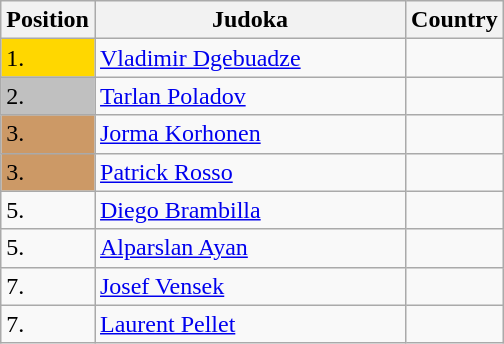<table class=wikitable>
<tr>
<th width=10>Position</th>
<th width=200>Judoka</th>
<th width=10>Country</th>
</tr>
<tr>
<td bgcolor=gold>1.</td>
<td><a href='#'>Vladimir Dgebuadze</a></td>
<td></td>
</tr>
<tr>
<td bgcolor=silver>2.</td>
<td><a href='#'>Tarlan Poladov</a></td>
<td></td>
</tr>
<tr>
<td bgcolor=CC9966>3.</td>
<td><a href='#'>Jorma Korhonen</a></td>
<td></td>
</tr>
<tr>
<td bgcolor=CC9966>3.</td>
<td><a href='#'>Patrick Rosso</a></td>
<td></td>
</tr>
<tr>
<td>5.</td>
<td><a href='#'>Diego Brambilla</a></td>
<td></td>
</tr>
<tr>
<td>5.</td>
<td><a href='#'>Alparslan Ayan</a></td>
<td></td>
</tr>
<tr>
<td>7.</td>
<td><a href='#'>Josef Vensek</a></td>
<td></td>
</tr>
<tr>
<td>7.</td>
<td><a href='#'>Laurent Pellet</a></td>
<td></td>
</tr>
</table>
